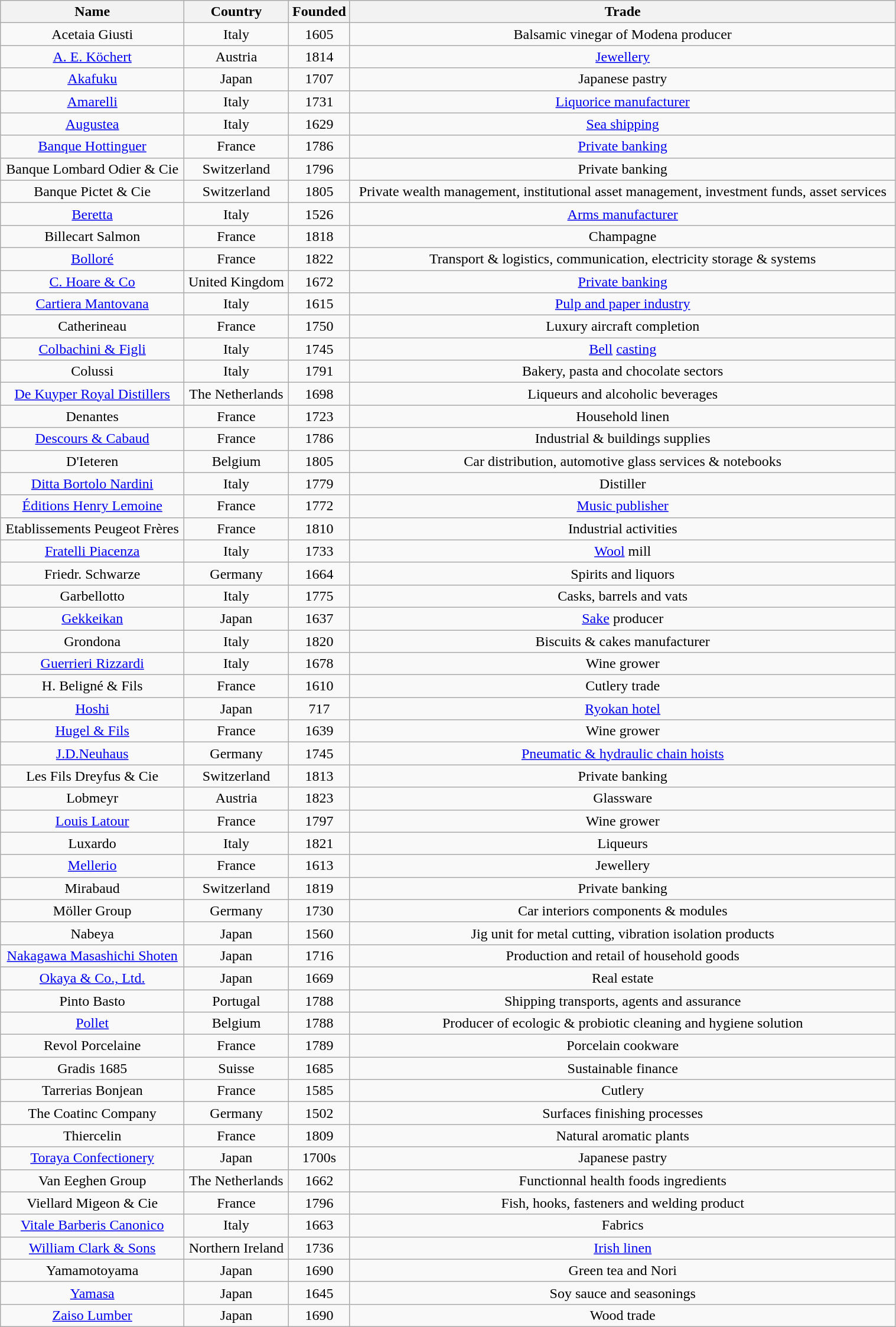<table class="wikitable sortable" style="text-align:center; width:80%;">
<tr>
<th scope="col">Name</th>
<th scope="col">Country</th>
<th scope="col">Founded</th>
<th scope="col">Trade</th>
</tr>
<tr>
<td>Acetaia Giusti</td>
<td>Italy</td>
<td>1605</td>
<td>Balsamic vinegar of Modena producer</td>
</tr>
<tr>
<td><a href='#'>A. E. Köchert</a></td>
<td>Austria</td>
<td>1814</td>
<td><a href='#'>Jewellery</a></td>
</tr>
<tr>
<td><a href='#'>Akafuku</a></td>
<td>Japan</td>
<td>1707</td>
<td>Japanese pastry</td>
</tr>
<tr>
<td><a href='#'>Amarelli</a></td>
<td>Italy</td>
<td>1731</td>
<td><a href='#'>Liquorice manufacturer</a></td>
</tr>
<tr>
<td><a href='#'>Augustea</a></td>
<td>Italy</td>
<td>1629</td>
<td><a href='#'>Sea shipping</a></td>
</tr>
<tr>
<td><a href='#'>Banque Hottinguer</a></td>
<td>France</td>
<td>1786</td>
<td><a href='#'>Private banking</a></td>
</tr>
<tr>
<td>Banque Lombard Odier & Cie</td>
<td>Switzerland</td>
<td>1796</td>
<td>Private banking</td>
</tr>
<tr>
<td>Banque Pictet & Cie</td>
<td>Switzerland</td>
<td>1805</td>
<td>Private wealth management, institutional asset management, investment funds, asset services</td>
</tr>
<tr>
<td><a href='#'>Beretta</a></td>
<td>Italy</td>
<td>1526</td>
<td><a href='#'>Arms manufacturer</a></td>
</tr>
<tr>
<td>Billecart Salmon</td>
<td>France</td>
<td>1818</td>
<td>Champagne</td>
</tr>
<tr>
<td><a href='#'>Bolloré</a></td>
<td>France</td>
<td>1822</td>
<td>Transport & logistics, communication, electricity storage & systems</td>
</tr>
<tr>
<td><a href='#'>C. Hoare & Co</a></td>
<td>United Kingdom</td>
<td>1672</td>
<td><a href='#'>Private banking</a></td>
</tr>
<tr>
<td><a href='#'>Cartiera Mantovana</a></td>
<td>Italy</td>
<td>1615</td>
<td><a href='#'>Pulp and paper industry</a></td>
</tr>
<tr>
<td>Catherineau</td>
<td>France</td>
<td>1750</td>
<td>Luxury aircraft completion</td>
</tr>
<tr>
<td><a href='#'>Colbachini & Figli</a></td>
<td>Italy</td>
<td>1745</td>
<td><a href='#'>Bell</a> <a href='#'>casting</a></td>
</tr>
<tr>
<td>Colussi</td>
<td>Italy</td>
<td>1791</td>
<td>Bakery, pasta and chocolate sectors</td>
</tr>
<tr>
<td><a href='#'>De Kuyper Royal Distillers</a></td>
<td>The Netherlands</td>
<td>1698</td>
<td>Liqueurs and alcoholic beverages</td>
</tr>
<tr>
<td>Denantes</td>
<td>France</td>
<td>1723</td>
<td>Household linen</td>
</tr>
<tr>
<td><a href='#'>Descours & Cabaud</a></td>
<td>France</td>
<td>1786</td>
<td>Industrial & buildings supplies</td>
</tr>
<tr>
<td>D'Ieteren</td>
<td>Belgium</td>
<td>1805</td>
<td>Car distribution, automotive glass services & notebooks</td>
</tr>
<tr>
<td><a href='#'>Ditta Bortolo Nardini</a></td>
<td>Italy</td>
<td>1779</td>
<td>Distiller</td>
</tr>
<tr>
<td><a href='#'>Éditions Henry Lemoine</a></td>
<td>France</td>
<td>1772</td>
<td><a href='#'>Music publisher</a></td>
</tr>
<tr>
<td>Etablissements Peugeot Frères</td>
<td>France</td>
<td>1810</td>
<td>Industrial activities</td>
</tr>
<tr>
<td><a href='#'>Fratelli Piacenza</a></td>
<td>Italy</td>
<td>1733</td>
<td><a href='#'>Wool</a> mill</td>
</tr>
<tr>
<td>Friedr. Schwarze</td>
<td>Germany</td>
<td>1664</td>
<td>Spirits and liquors</td>
</tr>
<tr>
<td>Garbellotto</td>
<td>Italy</td>
<td>1775</td>
<td>Casks, barrels and vats</td>
</tr>
<tr>
<td><a href='#'>Gekkeikan</a></td>
<td>Japan</td>
<td>1637</td>
<td><a href='#'>Sake</a> producer</td>
</tr>
<tr>
<td>Grondona</td>
<td>Italy</td>
<td>1820</td>
<td>Biscuits & cakes manufacturer</td>
</tr>
<tr>
<td><a href='#'>Guerrieri Rizzardi</a></td>
<td>Italy</td>
<td>1678</td>
<td>Wine grower</td>
</tr>
<tr>
<td>H. Beligné & Fils</td>
<td>France</td>
<td>1610</td>
<td>Cutlery trade</td>
</tr>
<tr>
<td><a href='#'>Hoshi</a></td>
<td>Japan</td>
<td>717</td>
<td><a href='#'>Ryokan hotel</a></td>
</tr>
<tr>
<td><a href='#'>Hugel & Fils</a></td>
<td>France</td>
<td>1639</td>
<td>Wine grower</td>
</tr>
<tr>
<td><a href='#'>J.D.Neuhaus</a></td>
<td>Germany</td>
<td>1745</td>
<td><a href='#'>Pneumatic & hydraulic chain hoists</a></td>
</tr>
<tr>
<td>Les Fils Dreyfus & Cie</td>
<td>Switzerland</td>
<td>1813</td>
<td>Private banking</td>
</tr>
<tr>
<td>Lobmeyr</td>
<td>Austria</td>
<td>1823</td>
<td>Glassware</td>
</tr>
<tr>
<td><a href='#'>Louis Latour</a></td>
<td>France</td>
<td>1797</td>
<td>Wine grower</td>
</tr>
<tr>
<td>Luxardo</td>
<td>Italy</td>
<td>1821</td>
<td>Liqueurs</td>
</tr>
<tr>
<td><a href='#'>Mellerio</a></td>
<td>France</td>
<td>1613</td>
<td>Jewellery</td>
</tr>
<tr>
<td>Mirabaud</td>
<td>Switzerland</td>
<td>1819</td>
<td>Private banking</td>
</tr>
<tr>
<td>Möller Group</td>
<td>Germany</td>
<td>1730</td>
<td>Car interiors components & modules</td>
</tr>
<tr>
<td>Nabeya</td>
<td>Japan</td>
<td>1560</td>
<td>Jig unit for metal cutting, vibration isolation products</td>
</tr>
<tr>
<td><a href='#'>Nakagawa Masashichi Shoten</a></td>
<td>Japan</td>
<td>1716</td>
<td>Production and retail of household goods</td>
</tr>
<tr>
<td><a href='#'>Okaya & Co., Ltd.</a></td>
<td>Japan</td>
<td>1669</td>
<td>Real estate</td>
</tr>
<tr>
<td>Pinto Basto</td>
<td>Portugal</td>
<td>1788</td>
<td>Shipping transports, agents and assurance</td>
</tr>
<tr>
<td><a href='#'>Pollet</a></td>
<td>Belgium</td>
<td>1788</td>
<td>Producer of ecologic & probiotic cleaning and hygiene solution</td>
</tr>
<tr>
<td>Revol Porcelaine</td>
<td>France</td>
<td>1789</td>
<td>Porcelain cookware</td>
</tr>
<tr>
<td>Gradis 1685</td>
<td>Suisse</td>
<td>1685</td>
<td>Sustainable finance</td>
</tr>
<tr>
<td>Tarrerias Bonjean</td>
<td>France</td>
<td>1585</td>
<td>Cutlery</td>
</tr>
<tr>
<td>The Coatinc Company</td>
<td>Germany</td>
<td>1502</td>
<td>Surfaces finishing processes</td>
</tr>
<tr>
<td>Thiercelin</td>
<td>France</td>
<td>1809</td>
<td>Natural aromatic plants</td>
</tr>
<tr>
<td><a href='#'>Toraya Confectionery</a></td>
<td>Japan</td>
<td>1700s</td>
<td>Japanese pastry</td>
</tr>
<tr>
<td>Van Eeghen Group</td>
<td>The Netherlands</td>
<td>1662</td>
<td>Functionnal health foods ingredients</td>
</tr>
<tr>
<td>Viellard Migeon & Cie</td>
<td>France</td>
<td>1796</td>
<td>Fish, hooks, fasteners and welding product</td>
</tr>
<tr>
<td><a href='#'>Vitale Barberis Canonico</a></td>
<td>Italy</td>
<td>1663</td>
<td>Fabrics</td>
</tr>
<tr>
<td><a href='#'>William Clark & Sons</a></td>
<td>Northern Ireland</td>
<td>1736</td>
<td><a href='#'>Irish linen</a></td>
</tr>
<tr>
<td>Yamamotoyama</td>
<td>Japan</td>
<td>1690</td>
<td>Green tea and Nori</td>
</tr>
<tr>
<td><a href='#'>Yamasa</a></td>
<td>Japan</td>
<td>1645</td>
<td>Soy sauce and seasonings</td>
</tr>
<tr>
<td><a href='#'>Zaiso Lumber</a></td>
<td>Japan</td>
<td>1690</td>
<td>Wood trade</td>
</tr>
</table>
